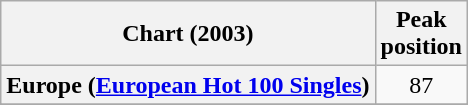<table class="wikitable sortable plainrowheaders" style="text-align:center">
<tr>
<th>Chart (2003)</th>
<th>Peak<br>position</th>
</tr>
<tr>
<th scope="row">Europe (<a href='#'>European Hot 100 Singles</a>)</th>
<td align="center">87</td>
</tr>
<tr>
</tr>
<tr>
</tr>
<tr>
</tr>
<tr>
</tr>
<tr>
</tr>
<tr>
</tr>
</table>
